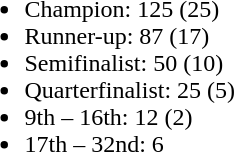<table style="float:left; margin-right:1em">
<tr>
<td><br><ul><li>Champion: 125 (25)</li><li>Runner-up: 87 (17)</li><li>Semifinalist: 50 (10)</li><li>Quarterfinalist: 25 (5)</li><li>9th – 16th: 12 (2)</li><li>17th – 32nd: 6</li></ul><br></td>
</tr>
</table>
